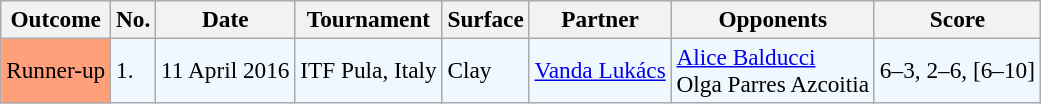<table class="sortable wikitable" style=font-size:97%>
<tr>
<th>Outcome</th>
<th>No.</th>
<th>Date</th>
<th>Tournament</th>
<th>Surface</th>
<th>Partner</th>
<th>Opponents</th>
<th class="unsortable">Score</th>
</tr>
<tr style="background:#f0f8ff;">
<td style="background:#ffa07a;">Runner-up</td>
<td>1.</td>
<td>11 April 2016</td>
<td>ITF Pula, Italy</td>
<td>Clay</td>
<td> <a href='#'>Vanda Lukács</a></td>
<td> <a href='#'>Alice Balducci</a> <br>  Olga Parres Azcoitia</td>
<td>6–3, 2–6, [6–10]</td>
</tr>
</table>
